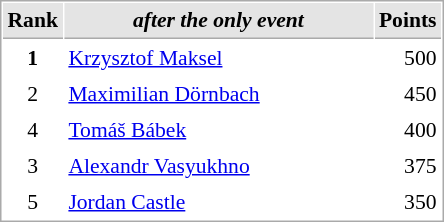<table cellspacing="1" cellpadding="3" style="border:1px solid #aaa; font-size:90%;">
<tr style="background:#e4e4e4;">
<th style="border-bottom:1px solid #aaa; width:10px;">Rank</th>
<th style="border-bottom:1px solid #aaa; width:200px; white-space:nowrap;"><em>after the only event</em> </th>
<th style="border-bottom:1px solid #aaa; width:20px;">Points</th>
</tr>
<tr>
<td style="text-align:center;"><strong>1</strong></td>
<td>  <a href='#'>Krzysztof Maksel</a></td>
<td align="right">500</td>
</tr>
<tr>
<td style="text-align:center;">2</td>
<td> <a href='#'>Maximilian Dörnbach</a></td>
<td align="right">450</td>
</tr>
<tr>
<td style="text-align:center;">4</td>
<td>  <a href='#'>Tomáš Bábek</a></td>
<td align="right">400</td>
</tr>
<tr>
<td style="text-align:center;">3</td>
<td> <a href='#'>Alexandr Vasyukhno</a></td>
<td align="right">375</td>
</tr>
<tr>
<td style="text-align:center;">5</td>
<td> <a href='#'>Jordan Castle</a></td>
<td align="right">350</td>
</tr>
</table>
